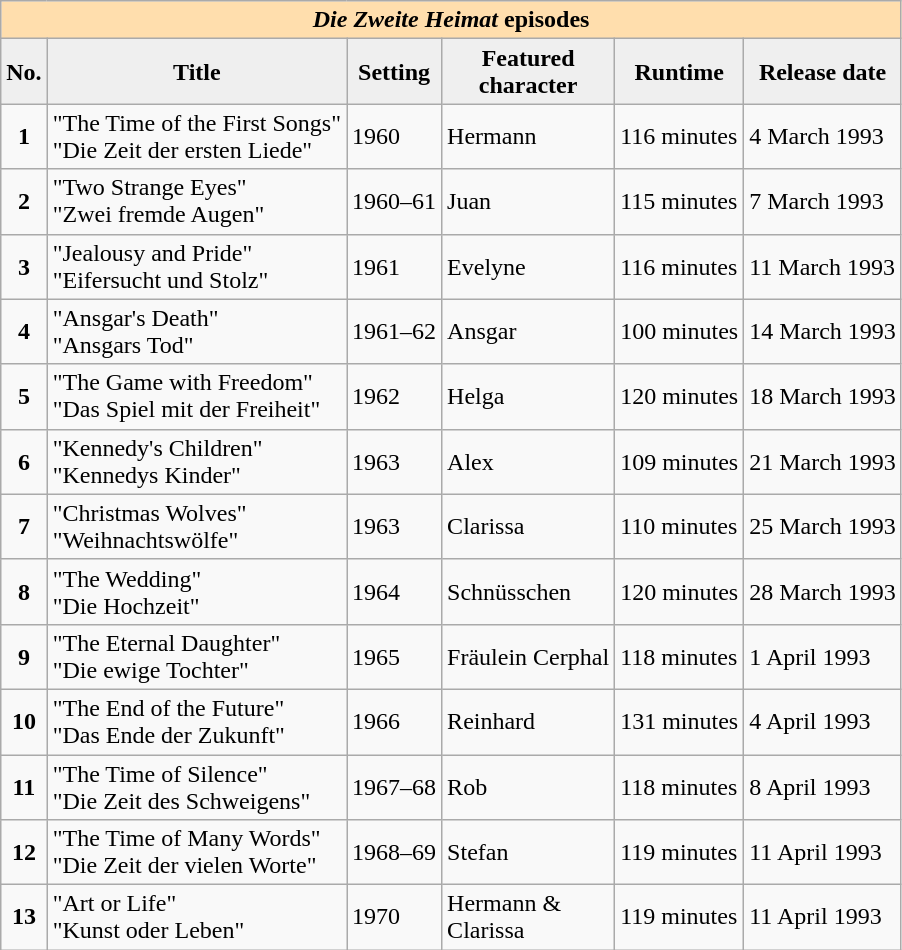<table class="wikitable">
<tr>
<th colspan="6" style="background:#FFDEAD;"><em>Die Zweite Heimat</em> episodes</th>
</tr>
<tr>
<th style="background:#efefef;">No.</th>
<th style="background:#efefef;">Title</th>
<th style="background:#efefef;">Setting</th>
<th style="background:#efefef;">Featured<br>character</th>
<th style="background:#efefef;">Runtime</th>
<th style="background:#efefef;">Release date</th>
</tr>
<tr>
<td align="center"><strong>1</strong></td>
<td>"The Time of the First Songs"<br>"Die Zeit der ersten Liede"</td>
<td>1960</td>
<td>Hermann</td>
<td>116 minutes</td>
<td>4 March 1993</td>
</tr>
<tr>
<td align="center"><strong>2</strong></td>
<td>"Two Strange Eyes"<br>"Zwei fremde Augen"</td>
<td>1960–61</td>
<td>Juan</td>
<td>115 minutes</td>
<td>7 March 1993</td>
</tr>
<tr>
<td align="center"><strong>3</strong></td>
<td>"Jealousy and Pride"<br>"Eifersucht und Stolz"</td>
<td>1961</td>
<td>Evelyne</td>
<td>116 minutes</td>
<td>11 March 1993</td>
</tr>
<tr>
<td align="center"><strong>4</strong></td>
<td>"Ansgar's Death"<br>"Ansgars Tod"</td>
<td>1961–62</td>
<td>Ansgar</td>
<td>100 minutes</td>
<td>14 March 1993</td>
</tr>
<tr>
<td align="center"><strong>5</strong></td>
<td>"The Game with Freedom"<br>"Das Spiel mit der Freiheit"</td>
<td>1962</td>
<td>Helga</td>
<td>120 minutes</td>
<td>18 March 1993</td>
</tr>
<tr>
<td align="center"><strong>6</strong></td>
<td>"Kennedy's Children"<br>"Kennedys Kinder"</td>
<td>1963</td>
<td>Alex</td>
<td>109 minutes</td>
<td>21 March 1993</td>
</tr>
<tr>
<td align="center"><strong>7</strong></td>
<td>"Christmas Wolves"<br>"Weihnachtswölfe"</td>
<td>1963</td>
<td>Clarissa</td>
<td>110 minutes</td>
<td>25 March 1993</td>
</tr>
<tr>
<td align="center"><strong>8</strong></td>
<td>"The Wedding"<br>"Die Hochzeit"</td>
<td>1964</td>
<td>Schnüsschen</td>
<td>120 minutes</td>
<td>28 March 1993</td>
</tr>
<tr>
<td align="center"><strong>9</strong></td>
<td>"The Eternal Daughter"<br>"Die ewige Tochter"</td>
<td>1965</td>
<td>Fräulein Cerphal</td>
<td>118 minutes</td>
<td>1 April 1993</td>
</tr>
<tr>
<td align="center"><strong>10</strong></td>
<td>"The End of the Future"<br>"Das Ende der Zukunft"</td>
<td>1966</td>
<td>Reinhard</td>
<td>131 minutes</td>
<td>4 April 1993</td>
</tr>
<tr>
<td align="center"><strong>11</strong></td>
<td>"The Time of Silence"<br>"Die Zeit des Schweigens"</td>
<td>1967–68</td>
<td>Rob</td>
<td>118 minutes</td>
<td>8 April 1993</td>
</tr>
<tr>
<td align="center"><strong>12</strong></td>
<td>"The Time of Many Words"<br>"Die Zeit der vielen Worte"</td>
<td>1968–69</td>
<td>Stefan</td>
<td>119 minutes</td>
<td>11 April 1993</td>
</tr>
<tr>
<td align="center"><strong>13</strong></td>
<td>"Art or Life"<br>"Kunst oder Leben"</td>
<td>1970</td>
<td>Hermann &<br>Clarissa</td>
<td>119 minutes</td>
<td>11 April 1993</td>
</tr>
</table>
